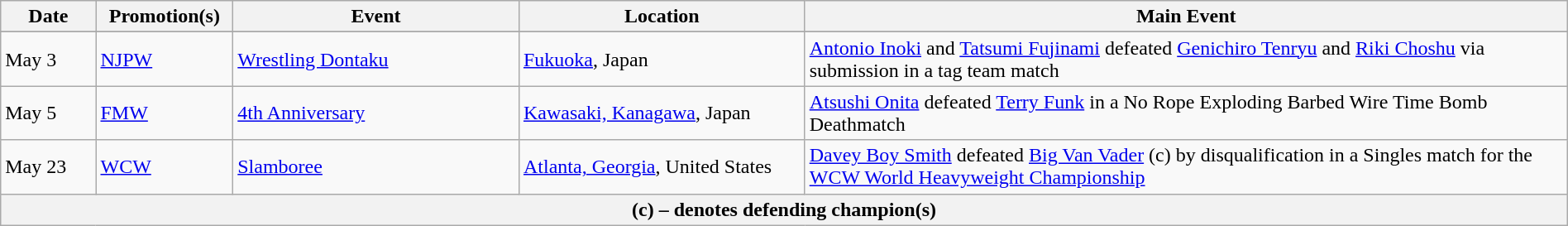<table class="wikitable" style="width:100%;">
<tr>
<th width="5%">Date</th>
<th width="5%">Promotion(s)</th>
<th style="width:15%;">Event</th>
<th style="width:15%;">Location</th>
<th style="width:40%;">Main Event</th>
</tr>
<tr style="width:20%;" |Notes>
</tr>
<tr>
<td>May 3</td>
<td><a href='#'>NJPW</a></td>
<td><a href='#'>Wrestling Dontaku</a></td>
<td><a href='#'>Fukuoka</a>, Japan</td>
<td><a href='#'>Antonio Inoki</a> and <a href='#'>Tatsumi Fujinami</a> defeated <a href='#'>Genichiro Tenryu</a> and <a href='#'>Riki Choshu</a> via submission in a tag team match</td>
</tr>
<tr>
<td>May 5</td>
<td><a href='#'>FMW</a></td>
<td><a href='#'>4th Anniversary</a></td>
<td><a href='#'>Kawasaki, Kanagawa</a>, Japan</td>
<td><a href='#'>Atsushi Onita</a> defeated <a href='#'>Terry Funk</a> in a No Rope Exploding Barbed Wire Time Bomb Deathmatch</td>
</tr>
<tr>
<td>May 23</td>
<td><a href='#'>WCW</a></td>
<td><a href='#'>Slamboree</a></td>
<td><a href='#'>Atlanta, Georgia</a>, United States</td>
<td><a href='#'>Davey Boy Smith</a> defeated <a href='#'>Big Van Vader</a> (c) by disqualification in a Singles match for the <a href='#'>WCW World Heavyweight Championship</a></td>
</tr>
<tr>
<th colspan="6">(c) – denotes defending champion(s)</th>
</tr>
</table>
